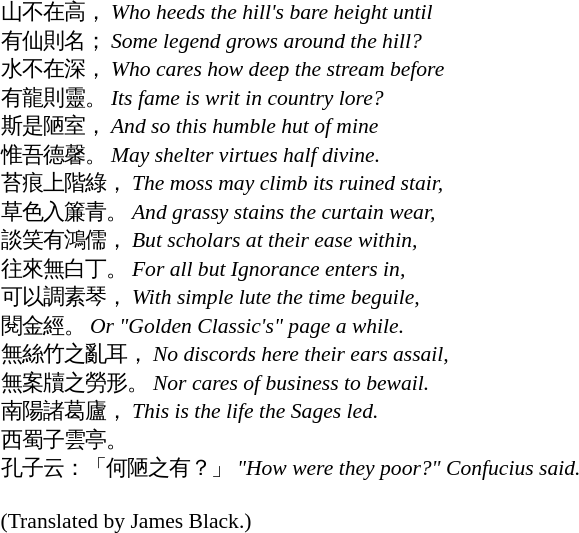<table cellpadding="5" style="font-size:90%; border-collapse:collapse; background-color:transparent; border-style:none; margin: 10px 20px;">
<tr>
<td width="20" valign=top></td>
<td align="left"><br>山不在高，       <em>Who heeds the hill's bare height until</em><br>
有仙則名；       <em>Some legend grows around the hill?</em><br>
水不在深，       <em>Who cares how deep the stream before</em><br>
有龍則靈。       <em>Its fame is writ in country lore?</em><br>
斯是陋室，       <em>And so this humble hut of mine</em><br>
惟吾德馨。       <em>May shelter virtues half divine.</em><br>
苔痕上階綠，    <em>The moss may climb its ruined stair,</em><br>
草色入簾青。    <em>And grassy stains the curtain wear,</em><br>
談笑有鴻儒，    <em>But scholars at their ease within,</em><br>
往來無白丁。    <em>For all but Ignorance enters in,</em><br>
可以調素琴，     <em>With simple lute the time beguile,</em><br>
閱金經。           <em>Or "Golden Classic's" page a while.</em><br>
無絲竹之亂耳，  <em>No discords here their ears assail,</em><br>
無案牘之勞形。  <em>Nor cares of business to bewail.</em><br>
南陽諸葛廬，     <em>This is the life the Sages led.</em><br>
西蜀子雲亭。<br>
孔子云：「何陋之有？」<em> "How were they poor?" Confucius said.</em><br>
<br>
(Translated by James Black.)<br></td>
<td width="20" valign=bottom></td>
</tr>
<tr>
<td colspan="3"></td>
</tr>
</table>
